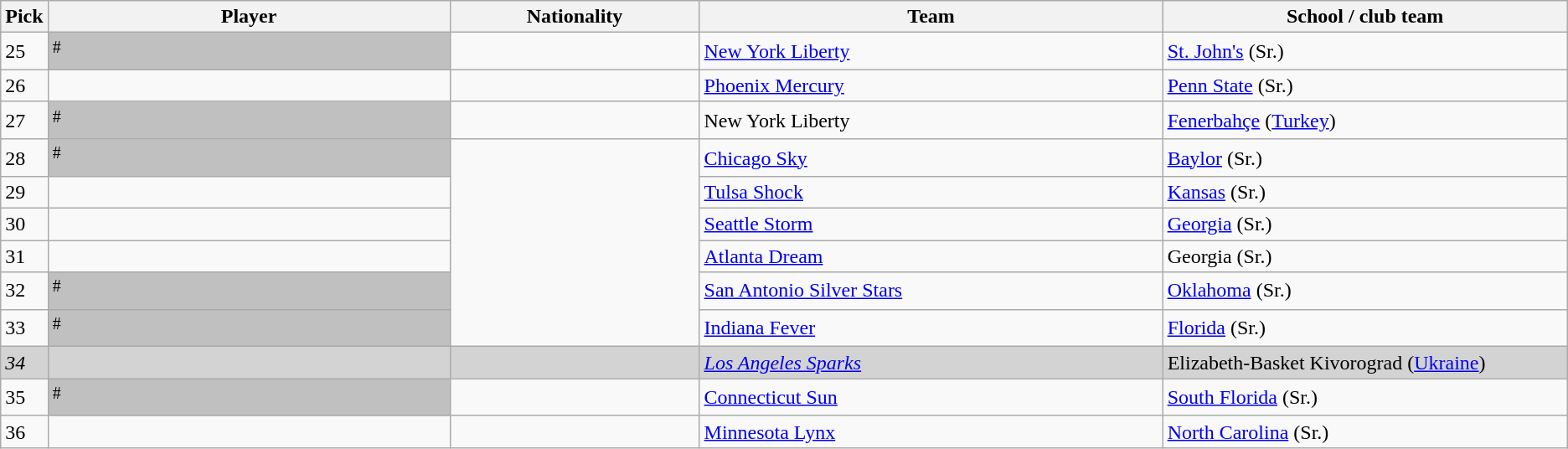<table class="wikitable sortable">
<tr>
<th width=30>Pick</th>
<th width=333>Player</th>
<th width=200>Nationality</th>
<th width=383>Team</th>
<th width=333>School / club team</th>
</tr>
<tr>
<td>25</td>
<td bgcolor=#C0C0C0> <sup>#</sup></td>
<td></td>
<td><a href='#'>New York Liberty</a> </td>
<td><a href='#'>St. John's</a> (Sr.)</td>
</tr>
<tr>
<td>26</td>
<td></td>
<td></td>
<td><a href='#'>Phoenix Mercury</a></td>
<td><a href='#'>Penn State</a> (Sr.)</td>
</tr>
<tr>
<td>27</td>
<td bgcolor=#C0C0C0> <sup>#</sup></td>
<td></td>
<td>New York Liberty </td>
<td><a href='#'>Fenerbahçe</a> (<a href='#'>Turkey</a>)</td>
</tr>
<tr>
<td>28</td>
<td bgcolor=#C0C0C0> <sup>#</sup></td>
<td rowspan=6></td>
<td><a href='#'>Chicago Sky</a></td>
<td><a href='#'>Baylor</a> (Sr.)</td>
</tr>
<tr>
<td>29</td>
<td></td>
<td><a href='#'>Tulsa Shock</a> </td>
<td><a href='#'>Kansas</a> (Sr.)</td>
</tr>
<tr>
<td>30</td>
<td></td>
<td><a href='#'>Seattle Storm</a></td>
<td><a href='#'>Georgia</a> (Sr.)</td>
</tr>
<tr>
<td>31</td>
<td></td>
<td><a href='#'>Atlanta Dream</a></td>
<td>Georgia (Sr.)</td>
</tr>
<tr>
<td>32</td>
<td bgcolor=#C0C0C0> <sup>#</sup></td>
<td><a href='#'>San Antonio Silver Stars</a></td>
<td><a href='#'>Oklahoma</a> (Sr.)</td>
</tr>
<tr>
<td>33</td>
<td bgcolor=#C0C0C0> <sup>#</sup></td>
<td><a href='#'>Indiana Fever</a></td>
<td><a href='#'>Florida</a> (Sr.)</td>
</tr>
<tr bgcolor="lightgray">
<td><em>34</em></td>
<td><em></em></td>
<td></td>
<td><em><a href='#'>Los Angeles Sparks</a></em></td>
<td>Elizabeth-Basket Kivorograd (<a href='#'>Ukraine</a>)</td>
</tr>
<tr>
<td>35</td>
<td bgcolor=#C0C0C0> <sup>#</sup></td>
<td></td>
<td><a href='#'>Connecticut Sun</a></td>
<td><a href='#'>South Florida</a> (Sr.)</td>
</tr>
<tr>
<td>36</td>
<td></td>
<td></td>
<td><a href='#'>Minnesota Lynx</a></td>
<td><a href='#'>North Carolina</a> (Sr.)</td>
</tr>
</table>
